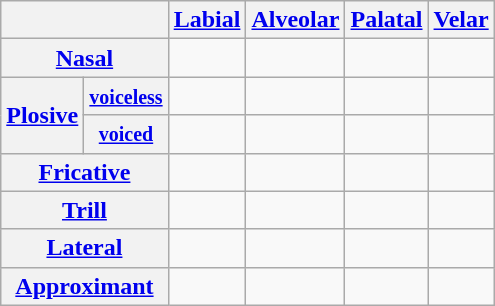<table class="wikitable" style="text-align:center;">
<tr>
<th colspan="2"></th>
<th><a href='#'>Labial</a></th>
<th><a href='#'>Alveolar</a></th>
<th><a href='#'>Palatal</a></th>
<th><a href='#'>Velar</a></th>
</tr>
<tr>
<th colspan="2"><a href='#'>Nasal</a></th>
<td></td>
<td></td>
<td></td>
<td></td>
</tr>
<tr>
<th rowspan="2"><a href='#'>Plosive</a></th>
<th><small><a href='#'>voiceless</a></small></th>
<td></td>
<td></td>
<td></td>
<td></td>
</tr>
<tr>
<th><small><a href='#'>voiced</a></small></th>
<td></td>
<td></td>
<td></td>
<td></td>
</tr>
<tr>
<th colspan="2"><a href='#'>Fricative</a></th>
<td></td>
<td></td>
<td></td>
<td></td>
</tr>
<tr>
<th colspan="2"><a href='#'>Trill</a></th>
<td></td>
<td></td>
<td></td>
<td></td>
</tr>
<tr>
<th colspan="2"><a href='#'>Lateral</a></th>
<td></td>
<td></td>
<td></td>
<td></td>
</tr>
<tr>
<th colspan="2"><a href='#'>Approximant</a></th>
<td></td>
<td></td>
<td></td>
<td></td>
</tr>
</table>
